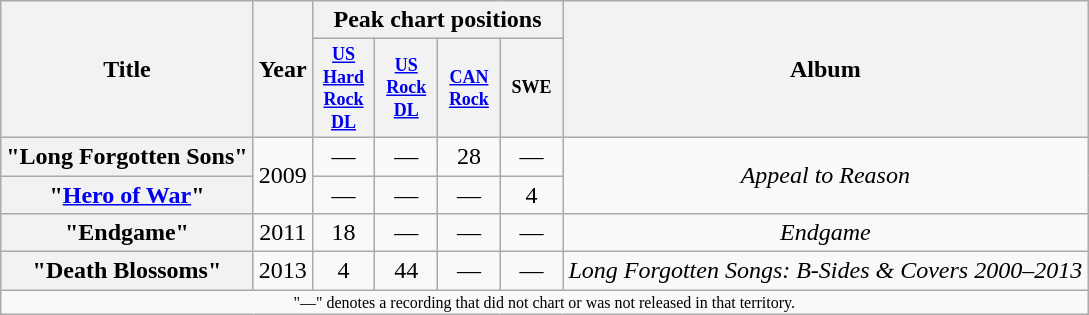<table class="wikitable plainrowheaders" style="text-align:center;">
<tr>
<th scope="col" rowspan="2">Title</th>
<th scope="col" rowspan="2">Year</th>
<th colspan="4" scope="col">Peak chart positions</th>
<th rowspan="2" scope="col">Album</th>
</tr>
<tr>
<th style="width:3em;font-size:75%"><a href='#'>US<br>Hard<br>Rock<br>DL</a><br></th>
<th style="width:3em;font-size:75%"><a href='#'>US<br>Rock<br>DL</a><br></th>
<th style="width:3em;font-size:75%"><a href='#'>CAN<br>Rock</a><br></th>
<th style="width:3em;font-size:75%">SWE<br></th>
</tr>
<tr>
<th scope="row">"Long Forgotten Sons"</th>
<td rowspan="2">2009</td>
<td>—</td>
<td>—</td>
<td>28</td>
<td>—</td>
<td rowspan="2"><em>Appeal to Reason</em></td>
</tr>
<tr>
<th scope="row">"<a href='#'>Hero of War</a>"</th>
<td>—</td>
<td>—</td>
<td>—</td>
<td>4</td>
</tr>
<tr>
<th scope="row">"Endgame"</th>
<td>2011</td>
<td>18</td>
<td>—</td>
<td>—</td>
<td>—</td>
<td><em>Endgame</em></td>
</tr>
<tr>
<th scope="row">"Death Blossoms"</th>
<td>2013</td>
<td>4</td>
<td>44</td>
<td>—</td>
<td>—</td>
<td><em>Long Forgotten Songs: B-Sides & Covers 2000–2013</em></td>
</tr>
<tr>
<td colspan="11" style="text-align:center; font-size:8pt;">"—" denotes a recording that did not chart or was not released in that territory.</td>
</tr>
</table>
